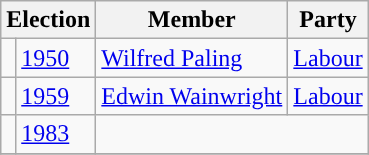<table class="wikitable">
<tr>
<th colspan="2">Election</th>
<th>Member</th>
<th>Party</th>
</tr>
<tr>
<td style="color:inherit;background-color: "></td>
<td><a href='#'>1950</a></td>
<td><a href='#'>Wilfred Paling</a></td>
<td><a href='#'>Labour</a></td>
</tr>
<tr>
<td style="color:inherit;background-color: "></td>
<td><a href='#'>1959</a></td>
<td><a href='#'>Edwin Wainwright</a></td>
<td><a href='#'>Labour</a></td>
</tr>
<tr>
<td></td>
<td><a href='#'>1983</a></td>
<td colspan="2"></td>
</tr>
<tr>
</tr>
</table>
